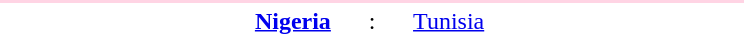<table style="text-align:center" width=500>
<tr>
<th width=15%></th>
<th width=30%></th>
<th width=10%></th>
<th width=30%></th>
<th width=15%></th>
</tr>
<tr align="left" bgcolor=#ffd4e4>
<td colspan=5></td>
</tr>
<tr>
<td></td>
<td align="right"><strong><a href='#'>Nigeria</a></strong> </td>
<td>:</td>
<td align="left"> <a href='#'>Tunisia</a></td>
<td></td>
</tr>
</table>
